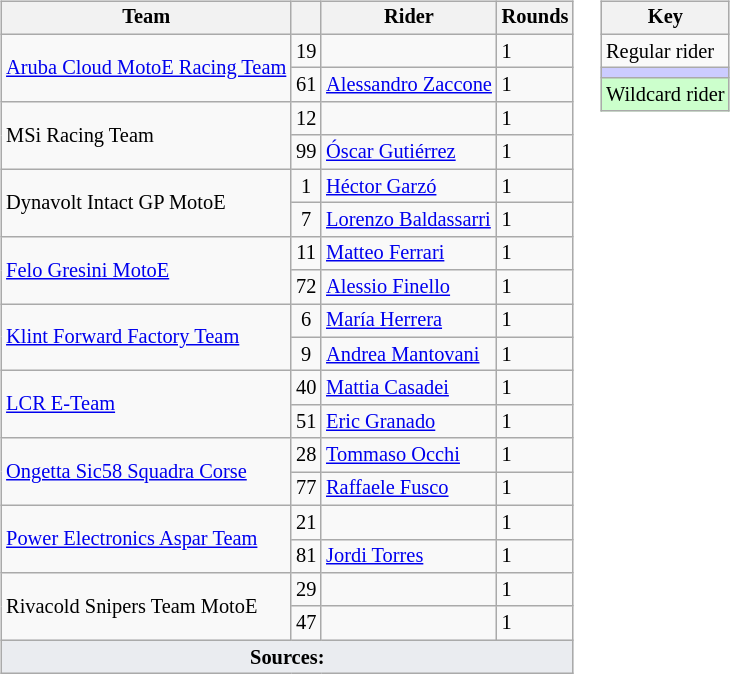<table>
<tr>
<td><br><table class="wikitable" style="font-size: 85%;">
<tr>
<th>Team</th>
<th></th>
<th>Rider</th>
<th>Rounds</th>
</tr>
<tr>
<td rowspan="2" nowrap> <a href='#'>Aruba Cloud MotoE Racing Team</a></td>
<td align="center">19</td>
<td nowrap> </td>
<td>1</td>
</tr>
<tr>
<td align="center">61</td>
<td nowrap> <a href='#'>Alessandro Zaccone</a></td>
<td>1</td>
</tr>
<tr>
<td rowspan="2"> MSi Racing Team</td>
<td align="center">12</td>
<td> </td>
<td>1</td>
</tr>
<tr>
<td align="center">99</td>
<td> <a href='#'>Óscar Gutiérrez</a></td>
<td>1</td>
</tr>
<tr>
<td rowspan="2"> Dynavolt Intact GP MotoE</td>
<td align="center">1</td>
<td> <a href='#'>Héctor Garzó</a></td>
<td>1</td>
</tr>
<tr>
<td align="center">7</td>
<td> <a href='#'>Lorenzo Baldassarri</a></td>
<td>1</td>
</tr>
<tr>
<td rowspan="2"> <a href='#'>Felo Gresini MotoE</a></td>
<td align="center">11</td>
<td> <a href='#'>Matteo Ferrari</a></td>
<td>1</td>
</tr>
<tr>
<td align="center">72</td>
<td> <a href='#'>Alessio Finello</a></td>
<td>1</td>
</tr>
<tr>
<td rowspan="2"> <a href='#'>Klint Forward Factory Team</a></td>
<td align="center">6</td>
<td> <a href='#'>María Herrera</a></td>
<td>1</td>
</tr>
<tr>
<td align="center">9</td>
<td> <a href='#'>Andrea Mantovani</a></td>
<td>1</td>
</tr>
<tr>
<td rowspan="2"> <a href='#'>LCR E-Team</a></td>
<td align="center">40</td>
<td nowrap> <a href='#'>Mattia Casadei</a></td>
<td>1</td>
</tr>
<tr>
<td align="center">51</td>
<td nowrap> <a href='#'>Eric Granado</a></td>
<td>1</td>
</tr>
<tr>
<td rowspan="2"> <a href='#'>Ongetta Sic58 Squadra Corse</a></td>
<td align="center">28</td>
<td nowrap> <a href='#'>Tommaso Occhi</a></td>
<td>1</td>
</tr>
<tr>
<td align="center">77</td>
<td nowrap> <a href='#'>Raffaele Fusco</a></td>
<td>1</td>
</tr>
<tr>
<td rowspan="2"> <a href='#'>Power Electronics Aspar Team</a></td>
<td align="center">21</td>
<td> </td>
<td>1</td>
</tr>
<tr>
<td align="center">81</td>
<td> <a href='#'>Jordi Torres</a></td>
<td>1</td>
</tr>
<tr>
<td rowspan="2"> Rivacold Snipers Team MotoE</td>
<td align="center">29</td>
<td nowrap> </td>
<td>1</td>
</tr>
<tr>
<td align="center">47</td>
<td nowrap> </td>
<td>1</td>
</tr>
<tr class="sortbottom">
<td colspan="5" align="bottom" style="background-color:#EAECF0; text-align:center"><strong>Sources:</strong></td>
</tr>
</table>
</td>
<td valign="top"><br><table class="wikitable" style="font-size: 85%;">
<tr>
<th colspan="2">Key</th>
</tr>
<tr>
<td>Regular rider</td>
</tr>
<tr style="background:#ccccff;">
<td></td>
</tr>
<tr style="background:#ccffcc;">
<td>Wildcard rider</td>
</tr>
</table>
</td>
</tr>
</table>
